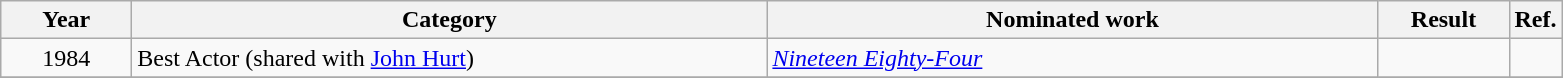<table class=wikitable>
<tr>
<th scope="col" style="width:5em;">Year</th>
<th scope="col" style="width:26em;">Category</th>
<th scope="col" style="width:25em;">Nominated work</th>
<th scope="col" style="width:5em;">Result</th>
<th>Ref.</th>
</tr>
<tr>
<td style="text-align:center;">1984</td>
<td>Best Actor (shared with <a href='#'>John Hurt</a>)</td>
<td><em><a href='#'>Nineteen Eighty-Four</a></em></td>
<td></td>
<td></td>
</tr>
<tr>
</tr>
</table>
